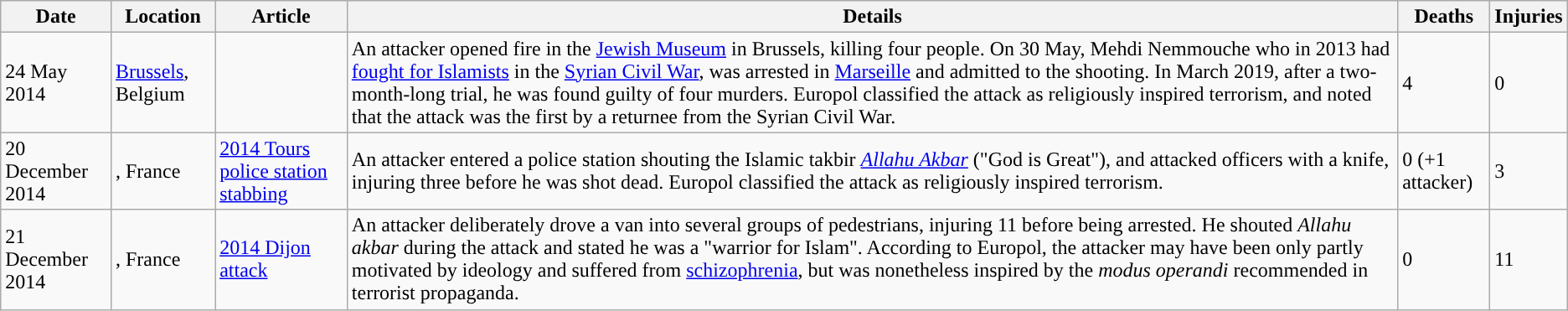<table class="wikitable ">
<tr>
<th>Date</th>
<th>Location</th>
<th>Article</th>
<th>Details</th>
<th>Deaths</th>
<th>Injuries</th>
</tr>
<tr>
<td>24 May 2014</td>
<td> <a href='#'>Brussels</a>, Belgium</td>
<td></td>
<td>An attacker opened fire in the <a href='#'>Jewish Museum</a> in Brussels, killing four people. On 30 May, Mehdi Nemmouche who in 2013 had <a href='#'>fought for Islamists</a> in the <a href='#'>Syrian Civil War</a>, was arrested in <a href='#'>Marseille</a> and admitted to the shooting. In March 2019, after a two-month-long trial, he was found guilty of four murders. Europol classified the attack as religiously inspired terrorism, and noted that the attack was the first by a returnee from the Syrian Civil War.</td>
<td>4</td>
<td>0</td>
</tr>
<tr>
<td>20 December 2014</td>
<td>, France</td>
<td><a href='#'>2014 Tours police station stabbing</a></td>
<td>An attacker entered a police station shouting the Islamic takbir <em><a href='#'>Allahu Akbar</a></em> ("God is Great"), and attacked officers with a knife, injuring three before he was shot dead. Europol classified the attack as religiously inspired terrorism.</td>
<td data-sort-value="1">0 (+1 attacker)</td>
<td>3</td>
</tr>
<tr>
<td>21 December 2014</td>
<td>, France</td>
<td><a href='#'>2014 Dijon attack</a></td>
<td>An attacker deliberately drove a van into several groups of pedestrians, injuring 11 before being arrested. He shouted <em>Allahu akbar</em> during the attack and stated he was a "warrior for Islam". According to Europol, the attacker may have been only partly motivated by ideology and suffered from <a href='#'>schizophrenia</a>, but was nonetheless inspired by the <em>modus operandi</em> recommended in terrorist propaganda.</td>
<td>0</td>
<td>11</td>
</tr>
</table>
